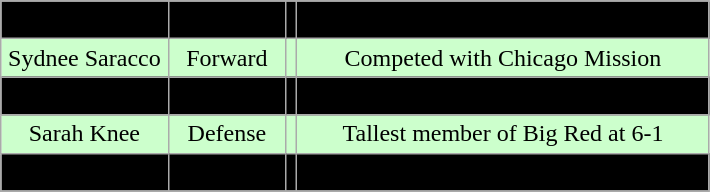<table class="wikitable">
<tr align="center">
</tr>
<tr align="center" bgcolor=" ">
<td>Erin O’Connor</td>
<td>Defense</td>
<td></td>
<td>Member of Chicago Young Americans</td>
</tr>
<tr align="center" bgcolor="#ccffcc">
<td>Sydnee Saracco</td>
<td>Forward</td>
<td></td>
<td>Competed with Chicago Mission</td>
</tr>
<tr align="center" bgcolor=" ">
<td>Morgan McKim</td>
<td>Forward</td>
<td></td>
<td>Attended Shattuck St. Mary’s</td>
</tr>
<tr align="center" bgcolor="#ccffcc">
<td>Sarah Knee</td>
<td>Defense</td>
<td></td>
<td>Tallest member of Big Red at 6-1</td>
</tr>
<tr align="center" bgcolor=" ">
<td>Amelia Boughn</td>
<td>Goaltender</td>
<td></td>
<td>Former member of Mississauga Jr. Chiefs</td>
</tr>
<tr align="center" bgcolor=" ">
</tr>
</table>
